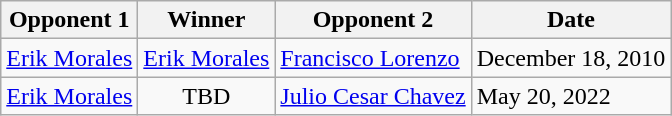<table class="wikitable">
<tr>
<th>Opponent 1</th>
<th>Winner</th>
<th>Opponent 2</th>
<th>Date</th>
</tr>
<tr>
<td><a href='#'>Erik Morales</a></td>
<td align="center"><a href='#'>Erik Morales</a></td>
<td><a href='#'>Francisco Lorenzo</a></td>
<td>December 18, 2010</td>
</tr>
<tr>
<td><a href='#'>Erik Morales</a></td>
<td align="center">TBD</td>
<td><a href='#'>Julio Cesar Chavez</a></td>
<td>May 20, 2022</td>
</tr>
</table>
